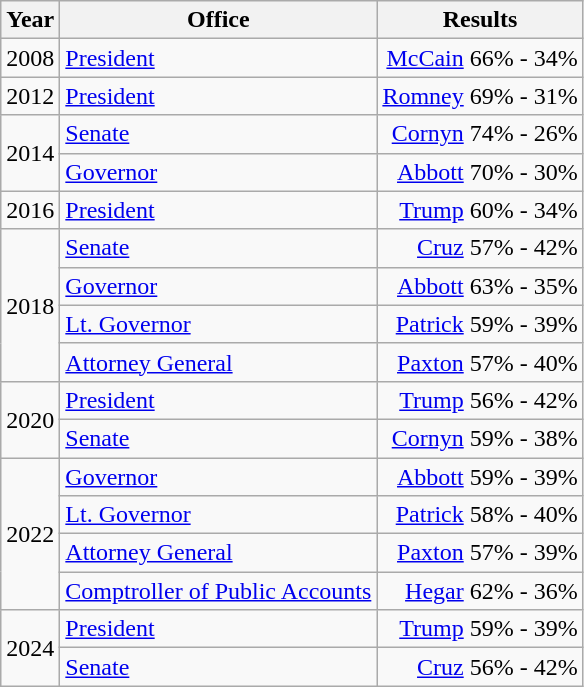<table class=wikitable>
<tr>
<th>Year</th>
<th>Office</th>
<th>Results</th>
</tr>
<tr>
<td>2008</td>
<td><a href='#'>President</a></td>
<td align="right" ><a href='#'>McCain</a> 66% - 34%</td>
</tr>
<tr>
<td>2012</td>
<td><a href='#'>President</a></td>
<td align="right" ><a href='#'>Romney</a> 69% - 31%</td>
</tr>
<tr>
<td rowspan=2>2014</td>
<td><a href='#'>Senate</a></td>
<td align="right" ><a href='#'>Cornyn</a> 74% - 26%</td>
</tr>
<tr>
<td><a href='#'>Governor</a></td>
<td align="right" ><a href='#'>Abbott</a> 70% - 30%</td>
</tr>
<tr>
<td>2016</td>
<td><a href='#'>President</a></td>
<td align="right" ><a href='#'>Trump</a> 60% - 34%</td>
</tr>
<tr>
<td rowspan=4>2018</td>
<td><a href='#'>Senate</a></td>
<td align="right" ><a href='#'>Cruz</a> 57% - 42%</td>
</tr>
<tr>
<td><a href='#'>Governor</a></td>
<td align="right" ><a href='#'>Abbott</a> 63% - 35%</td>
</tr>
<tr>
<td><a href='#'>Lt. Governor</a></td>
<td align="right" ><a href='#'>Patrick</a> 59% - 39%</td>
</tr>
<tr>
<td><a href='#'>Attorney General</a></td>
<td align="right" ><a href='#'>Paxton</a> 57% - 40%</td>
</tr>
<tr>
<td rowspan=2>2020</td>
<td><a href='#'>President</a></td>
<td align="right" ><a href='#'>Trump</a> 56% - 42%</td>
</tr>
<tr>
<td><a href='#'>Senate</a></td>
<td align="right" ><a href='#'>Cornyn</a> 59% - 38%</td>
</tr>
<tr>
<td rowspan=4>2022</td>
<td><a href='#'>Governor</a></td>
<td align="right" ><a href='#'>Abbott</a> 59% - 39%</td>
</tr>
<tr>
<td><a href='#'>Lt. Governor</a></td>
<td align="right" ><a href='#'>Patrick</a> 58% - 40%</td>
</tr>
<tr>
<td><a href='#'>Attorney General</a></td>
<td align="right" ><a href='#'>Paxton</a> 57% - 39%</td>
</tr>
<tr>
<td><a href='#'>Comptroller of Public Accounts</a></td>
<td align="right" ><a href='#'>Hegar</a> 62% - 36%</td>
</tr>
<tr>
<td rowspan=2>2024</td>
<td><a href='#'>President</a></td>
<td align="right" ><a href='#'>Trump</a> 59% - 39%</td>
</tr>
<tr>
<td><a href='#'>Senate</a></td>
<td align="right" ><a href='#'>Cruz</a> 56% - 42%</td>
</tr>
</table>
